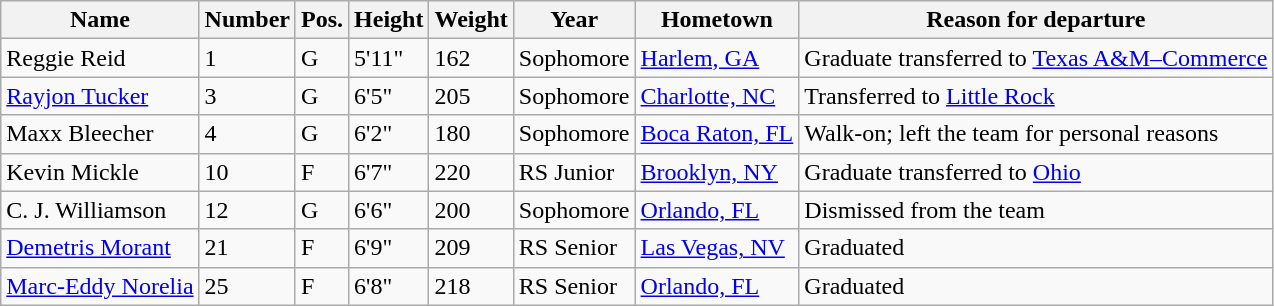<table class="wikitable sortable" border="1">
<tr>
<th>Name</th>
<th>Number</th>
<th>Pos.</th>
<th>Height</th>
<th>Weight</th>
<th>Year</th>
<th>Hometown</th>
<th>Reason for departure</th>
</tr>
<tr>
<td>Reggie Reid</td>
<td>1</td>
<td>G</td>
<td>5'11"</td>
<td>162</td>
<td>Sophomore</td>
<td><a href='#'>Harlem, GA</a></td>
<td>Graduate transferred to <a href='#'>Texas A&M–Commerce</a></td>
</tr>
<tr>
<td><a href='#'>Rayjon Tucker</a></td>
<td>3</td>
<td>G</td>
<td>6'5"</td>
<td>205</td>
<td>Sophomore</td>
<td><a href='#'>Charlotte, NC</a></td>
<td>Transferred to <a href='#'>Little Rock</a></td>
</tr>
<tr>
<td>Maxx Bleecher</td>
<td>4</td>
<td>G</td>
<td>6'2"</td>
<td>180</td>
<td>Sophomore</td>
<td><a href='#'>Boca Raton, FL</a></td>
<td>Walk-on; left the team for personal reasons</td>
</tr>
<tr>
<td>Kevin Mickle</td>
<td>10</td>
<td>F</td>
<td>6'7"</td>
<td>220</td>
<td>RS Junior</td>
<td><a href='#'>Brooklyn, NY</a></td>
<td>Graduate transferred to <a href='#'>Ohio</a></td>
</tr>
<tr>
<td>C. J. Williamson</td>
<td>12</td>
<td>G</td>
<td>6'6"</td>
<td>200</td>
<td>Sophomore</td>
<td><a href='#'>Orlando, FL</a></td>
<td>Dismissed from the team</td>
</tr>
<tr>
<td><a href='#'>Demetris Morant</a></td>
<td>21</td>
<td>F</td>
<td>6'9"</td>
<td>209</td>
<td>RS Senior</td>
<td><a href='#'>Las Vegas, NV</a></td>
<td>Graduated</td>
</tr>
<tr>
<td><a href='#'>Marc-Eddy Norelia</a></td>
<td>25</td>
<td>F</td>
<td>6'8"</td>
<td>218</td>
<td>RS Senior</td>
<td><a href='#'>Orlando, FL</a></td>
<td>Graduated</td>
</tr>
</table>
